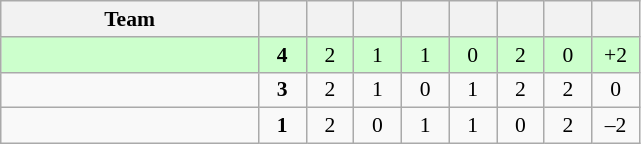<table class="wikitable" style="text-align: center; font-size: 90%;">
<tr>
<th width="165">Team</th>
<th width="25"></th>
<th width="25"></th>
<th width="25"></th>
<th width="25"></th>
<th width="25"></th>
<th width="25"></th>
<th width="25"></th>
<th width="25"></th>
</tr>
<tr bgcolor=#ccffcc>
<td align=left></td>
<td><strong>4</strong></td>
<td>2</td>
<td>1</td>
<td>1</td>
<td>0</td>
<td>2</td>
<td>0</td>
<td>+2</td>
</tr>
<tr>
<td align=left></td>
<td><strong>3</strong></td>
<td>2</td>
<td>1</td>
<td>0</td>
<td>1</td>
<td>2</td>
<td>2</td>
<td>0</td>
</tr>
<tr>
<td align=left></td>
<td><strong>1</strong></td>
<td>2</td>
<td>0</td>
<td>1</td>
<td>1</td>
<td>0</td>
<td>2</td>
<td>–2</td>
</tr>
</table>
